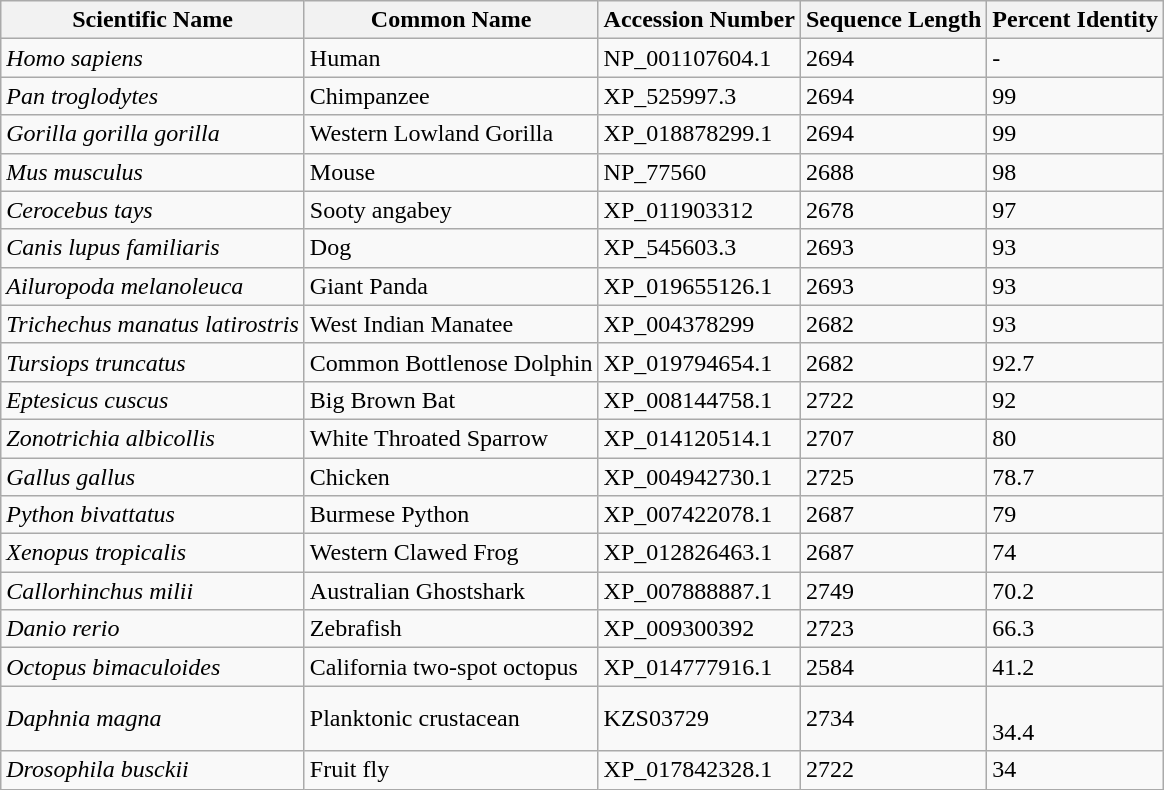<table class="wikitable">
<tr>
<th>Scientific Name</th>
<th>Common Name</th>
<th>Accession Number</th>
<th>Sequence Length</th>
<th>Percent Identity</th>
</tr>
<tr>
<td><em>Homo sapiens</em></td>
<td>Human</td>
<td>NP_001107604.1</td>
<td>2694</td>
<td>-</td>
</tr>
<tr>
<td><em>Pan troglodytes</em></td>
<td>Chimpanzee</td>
<td>XP_525997.3</td>
<td>2694</td>
<td>99</td>
</tr>
<tr>
<td><em>Gorilla gorilla</em> <em>gorilla</em></td>
<td>Western Lowland Gorilla</td>
<td>XP_018878299.1</td>
<td>2694</td>
<td>99</td>
</tr>
<tr>
<td><em>Mus musculus</em></td>
<td>Mouse</td>
<td>NP_77560</td>
<td>2688</td>
<td>98</td>
</tr>
<tr>
<td><em>Cerocebus tays</em></td>
<td>Sooty angabey</td>
<td>XP_011903312</td>
<td>2678</td>
<td>97</td>
</tr>
<tr>
<td><em>Canis lupus familiaris</em></td>
<td>Dog</td>
<td>XP_545603.3</td>
<td>2693</td>
<td>93</td>
</tr>
<tr>
<td><em>Ailuropoda melanoleuca</em></td>
<td>Giant Panda</td>
<td>XP_019655126.1</td>
<td>2693</td>
<td>93</td>
</tr>
<tr>
<td><em>Trichechus manatus latirostris</em></td>
<td>West Indian Manatee</td>
<td>XP_004378299</td>
<td>2682</td>
<td>93</td>
</tr>
<tr>
<td><em>Tursiops truncatus</em></td>
<td>Common Bottlenose Dolphin</td>
<td>XP_019794654.1</td>
<td>2682</td>
<td>92.7</td>
</tr>
<tr>
<td><em>Eptesicus cuscus</em></td>
<td>Big Brown Bat</td>
<td>XP_008144758.1</td>
<td>2722</td>
<td>92</td>
</tr>
<tr>
<td><em>Zonotrichia albicollis</em></td>
<td>White Throated Sparrow</td>
<td>XP_014120514.1</td>
<td>2707</td>
<td>80</td>
</tr>
<tr>
<td><em>Gallus gallus</em></td>
<td>Chicken</td>
<td>XP_004942730.1</td>
<td>2725</td>
<td>78.7</td>
</tr>
<tr>
<td><em>Python bivattatus</em></td>
<td>Burmese Python</td>
<td>XP_007422078.1</td>
<td>2687</td>
<td>79</td>
</tr>
<tr>
<td><em>Xenopus tropicalis</em></td>
<td>Western Clawed Frog</td>
<td>XP_012826463.1</td>
<td>2687</td>
<td>74</td>
</tr>
<tr>
<td><em>Callorhinchus milii</em></td>
<td>Australian Ghostshark</td>
<td>XP_007888887.1</td>
<td>2749</td>
<td>70.2</td>
</tr>
<tr>
<td><em>Danio rerio</em></td>
<td>Zebrafish</td>
<td>XP_009300392</td>
<td>2723</td>
<td>66.3</td>
</tr>
<tr>
<td><em>Octopus bimaculoides</em></td>
<td>California two-spot octopus</td>
<td>XP_014777916.1</td>
<td>2584</td>
<td>41.2</td>
</tr>
<tr>
<td><em>Daphnia magna</em></td>
<td>Planktonic crustacean</td>
<td>KZS03729</td>
<td>2734</td>
<td><br>34.4</td>
</tr>
<tr>
<td><em>Drosophila busckii</em></td>
<td>Fruit fly</td>
<td>XP_017842328.1</td>
<td>2722</td>
<td>34</td>
</tr>
</table>
